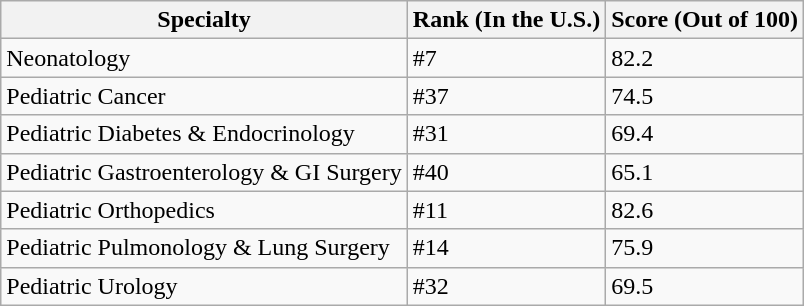<table class="wikitable">
<tr>
<th>Specialty</th>
<th>Rank (In the U.S.)</th>
<th>Score (Out of 100)</th>
</tr>
<tr>
<td>Neonatology</td>
<td>#7</td>
<td>82.2</td>
</tr>
<tr>
<td>Pediatric Cancer</td>
<td>#37</td>
<td>74.5</td>
</tr>
<tr>
<td>Pediatric Diabetes & Endocrinology</td>
<td>#31</td>
<td>69.4</td>
</tr>
<tr>
<td>Pediatric Gastroenterology & GI Surgery</td>
<td>#40</td>
<td>65.1</td>
</tr>
<tr>
<td>Pediatric Orthopedics</td>
<td>#11</td>
<td>82.6</td>
</tr>
<tr>
<td>Pediatric Pulmonology & Lung Surgery</td>
<td>#14</td>
<td>75.9</td>
</tr>
<tr>
<td>Pediatric Urology</td>
<td>#32</td>
<td>69.5</td>
</tr>
</table>
